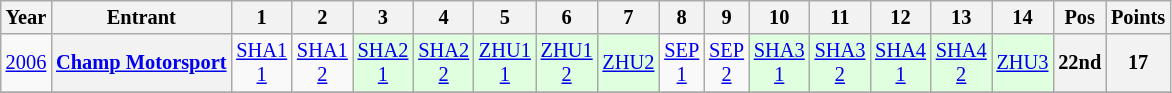<table class="wikitable" style="text-align:center; font-size:85%">
<tr>
<th>Year</th>
<th>Entrant</th>
<th>1</th>
<th>2</th>
<th>3</th>
<th>4</th>
<th>5</th>
<th>6</th>
<th>7</th>
<th>8</th>
<th>9</th>
<th>10</th>
<th>11</th>
<th>12</th>
<th>13</th>
<th>14</th>
<th>Pos</th>
<th>Points</th>
</tr>
<tr>
<td><a href='#'>2006</a></td>
<th nowrap><a href='#'>Champ Motorsport</a></th>
<td><a href='#'>SHA1<br>1</a></td>
<td><a href='#'>SHA1<br>2</a></td>
<td style="background:#DFFFDF;"><a href='#'>SHA2<br>1</a><br></td>
<td style="background:#DFFFDF;"><a href='#'>SHA2<br>2</a><br></td>
<td style="background:#DFFFDF;"><a href='#'>ZHU1<br>1</a><br></td>
<td style="background:#DFFFDF;"><a href='#'>ZHU1<br>2</a><br></td>
<td style="background:#DFFFDF;"><a href='#'>ZHU2</a><br></td>
<td><a href='#'>SEP<br>1</a></td>
<td><a href='#'>SEP<br>2</a></td>
<td style="background:#DFFFDF;"><a href='#'>SHA3<br>1</a><br></td>
<td style="background:#DFFFDF;"><a href='#'>SHA3<br>2</a><br></td>
<td style="background:#DFFFDF;"><a href='#'>SHA4<br>1</a><br></td>
<td style="background:#DFFFDF;"><a href='#'>SHA4<br>2</a><br></td>
<td style="background:#DFFFDF;"><a href='#'>ZHU3</a><br></td>
<th>22nd</th>
<th>17</th>
</tr>
<tr>
</tr>
</table>
